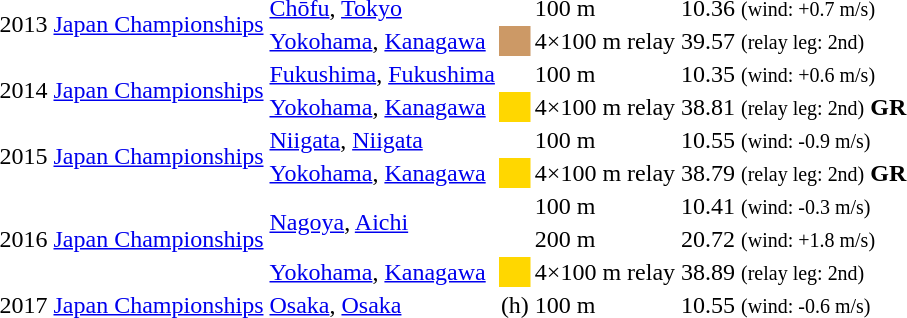<table>
<tr>
<td rowspan=2>2013</td>
<td rowspan=2><a href='#'>Japan Championships</a></td>
<td><a href='#'>Chōfu</a>, <a href='#'>Tokyo</a></td>
<td></td>
<td>100 m</td>
<td>10.36 <small>(wind: +0.7 m/s)</small></td>
</tr>
<tr>
<td><a href='#'>Yokohama</a>, <a href='#'>Kanagawa</a></td>
<td bgcolor=cc9966></td>
<td>4×100 m relay</td>
<td>39.57 <small>(relay leg: 2nd)</small></td>
</tr>
<tr>
<td rowspan=2>2014</td>
<td rowspan=2><a href='#'>Japan Championships</a></td>
<td><a href='#'>Fukushima</a>, <a href='#'>Fukushima</a></td>
<td></td>
<td>100 m</td>
<td>10.35 <small>(wind: +0.6 m/s)</small></td>
</tr>
<tr>
<td><a href='#'>Yokohama</a>, <a href='#'>Kanagawa</a></td>
<td bgcolor="gold"></td>
<td>4×100 m relay</td>
<td>38.81 <small>(relay leg: 2nd)</small> <strong>GR</strong></td>
</tr>
<tr>
<td rowspan=2>2015</td>
<td rowspan=2><a href='#'>Japan Championships</a></td>
<td><a href='#'>Niigata</a>, <a href='#'>Niigata</a></td>
<td></td>
<td>100 m</td>
<td>10.55 <small>(wind: -0.9 m/s)</small></td>
</tr>
<tr>
<td><a href='#'>Yokohama</a>, <a href='#'>Kanagawa</a></td>
<td bgcolor="gold"></td>
<td>4×100 m relay</td>
<td>38.79 <small>(relay leg: 2nd)</small> <strong>GR</strong></td>
</tr>
<tr>
<td rowspan=3>2016</td>
<td rowspan=3><a href='#'>Japan Championships</a></td>
<td rowspan=2><a href='#'>Nagoya</a>, <a href='#'>Aichi</a></td>
<td></td>
<td>100 m</td>
<td>10.41 <small>(wind: -0.3 m/s)</small></td>
</tr>
<tr>
<td></td>
<td>200 m</td>
<td>20.72 <small>(wind: +1.8 m/s)</small></td>
</tr>
<tr>
<td><a href='#'>Yokohama</a>, <a href='#'>Kanagawa</a></td>
<td bgcolor="gold"></td>
<td>4×100 m relay</td>
<td>38.89 <small>(relay leg: 2nd)</small></td>
</tr>
<tr>
<td>2017</td>
<td><a href='#'>Japan Championships</a></td>
<td><a href='#'>Osaka</a>, <a href='#'>Osaka</a></td>
<td> (h)</td>
<td>100 m</td>
<td>10.55 <small>(wind: -0.6 m/s)</small></td>
</tr>
<tr>
</tr>
</table>
